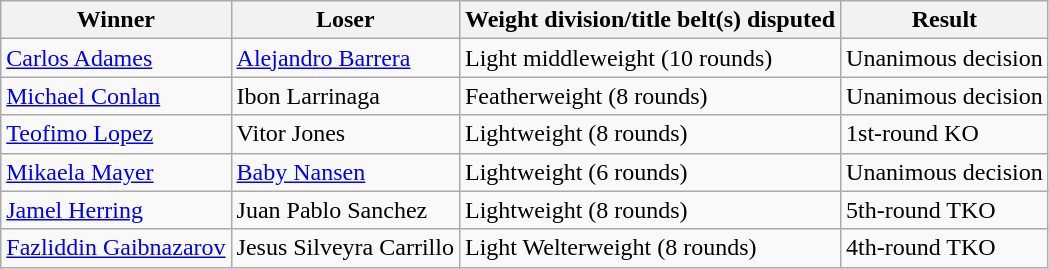<table class=wikitable>
<tr>
<th>Winner</th>
<th>Loser</th>
<th>Weight division/title belt(s) disputed</th>
<th>Result</th>
</tr>
<tr>
<td> <a href='#'>Carlos Adames</a></td>
<td> <a href='#'>Alejandro Barrera</a></td>
<td>Light middleweight (10 rounds)</td>
<td>Unanimous decision</td>
</tr>
<tr>
<td> <a href='#'>Michael Conlan</a></td>
<td> Ibon Larrinaga</td>
<td>Featherweight (8 rounds)</td>
<td>Unanimous decision</td>
</tr>
<tr>
<td> <a href='#'>Teofimo Lopez</a></td>
<td> Vitor Jones</td>
<td>Lightweight (8 rounds)</td>
<td>1st-round KO</td>
</tr>
<tr>
<td> <a href='#'>Mikaela Mayer</a></td>
<td> <a href='#'>Baby Nansen</a></td>
<td>Lightweight (6 rounds)</td>
<td>Unanimous decision</td>
</tr>
<tr>
<td> <a href='#'>Jamel Herring</a></td>
<td> Juan Pablo Sanchez</td>
<td>Lightweight (8 rounds)</td>
<td>5th-round TKO</td>
</tr>
<tr>
<td> <a href='#'>Fazliddin Gaibnazarov</a></td>
<td> Jesus Silveyra Carrillo</td>
<td>Light Welterweight (8 rounds)</td>
<td>4th-round TKO</td>
</tr>
</table>
